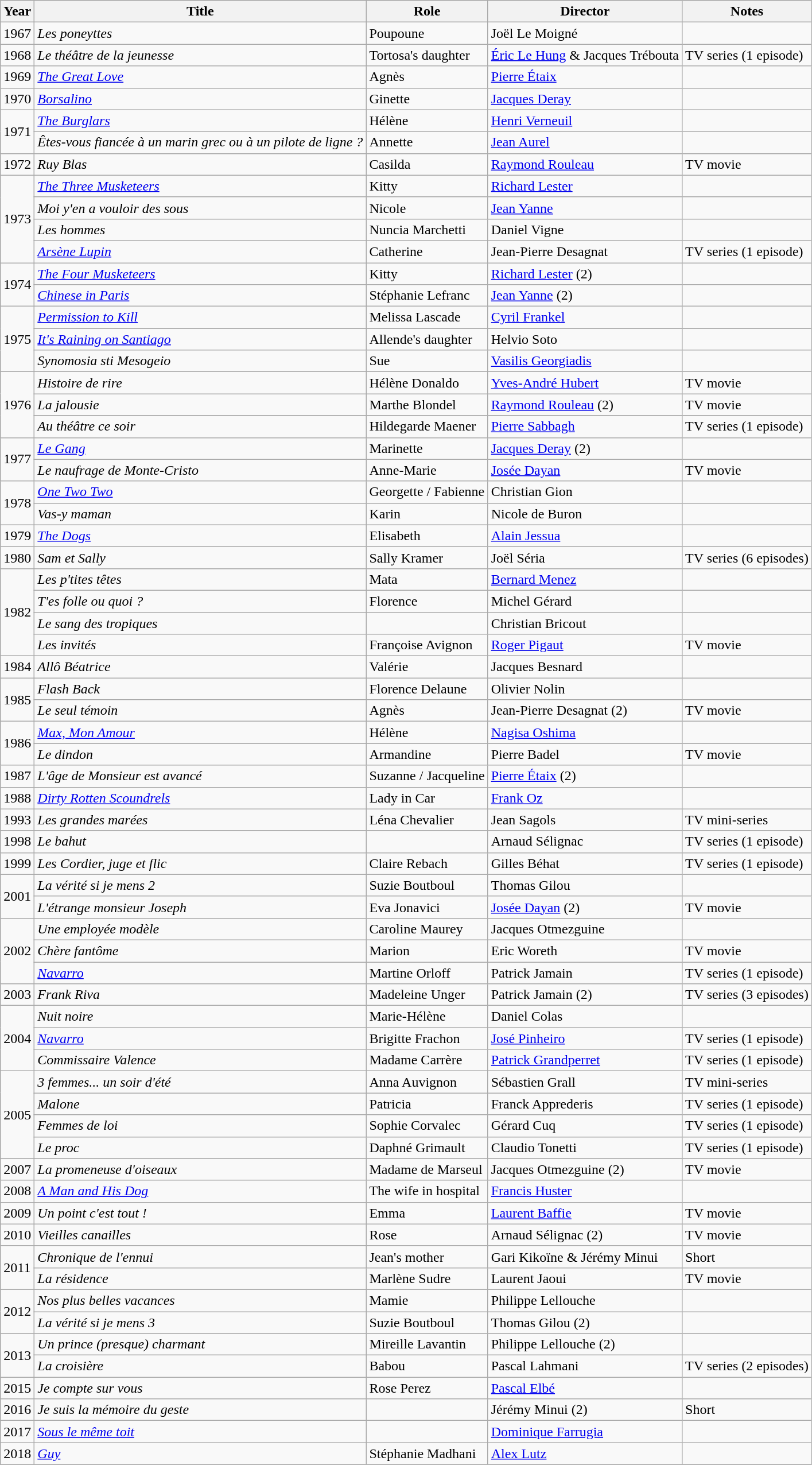<table class="wikitable">
<tr>
<th>Year</th>
<th>Title</th>
<th>Role</th>
<th>Director</th>
<th>Notes</th>
</tr>
<tr>
<td rowspan=1>1967</td>
<td><em>Les poneyttes</em></td>
<td>Poupoune</td>
<td>Joël Le Moigné</td>
<td></td>
</tr>
<tr>
<td rowspan=1>1968</td>
<td><em>Le théâtre de la jeunesse</em></td>
<td>Tortosa's daughter</td>
<td><a href='#'>Éric Le Hung</a> & Jacques Trébouta</td>
<td>TV series (1 episode)</td>
</tr>
<tr>
<td rowspan=1>1969</td>
<td><em><a href='#'>The Great Love</a></em></td>
<td>Agnès</td>
<td><a href='#'>Pierre Étaix</a></td>
<td></td>
</tr>
<tr>
<td rowspan=1>1970</td>
<td><em><a href='#'>Borsalino</a></em></td>
<td>Ginette</td>
<td><a href='#'>Jacques Deray</a></td>
<td></td>
</tr>
<tr>
<td rowspan=2>1971</td>
<td><em><a href='#'>The Burglars</a></em></td>
<td>Hélène</td>
<td><a href='#'>Henri Verneuil</a></td>
<td></td>
</tr>
<tr>
<td><em>Êtes-vous fiancée à un marin grec ou à un pilote de ligne ?</em></td>
<td>Annette</td>
<td><a href='#'>Jean Aurel</a></td>
<td></td>
</tr>
<tr>
<td rowspan=1>1972</td>
<td><em>Ruy Blas</em></td>
<td>Casilda</td>
<td><a href='#'>Raymond Rouleau</a></td>
<td>TV movie</td>
</tr>
<tr>
<td rowspan=4>1973</td>
<td><em><a href='#'>The Three Musketeers</a></em></td>
<td>Kitty</td>
<td><a href='#'>Richard Lester</a></td>
<td></td>
</tr>
<tr>
<td><em>Moi y'en a vouloir des sous</em></td>
<td>Nicole</td>
<td><a href='#'>Jean Yanne</a></td>
<td></td>
</tr>
<tr>
<td><em>Les hommes</em></td>
<td>Nuncia Marchetti</td>
<td>Daniel Vigne</td>
<td></td>
</tr>
<tr>
<td><em><a href='#'>Arsène Lupin</a></em></td>
<td>Catherine</td>
<td>Jean-Pierre Desagnat</td>
<td>TV series (1 episode)</td>
</tr>
<tr>
<td rowspan=2>1974</td>
<td><em><a href='#'>The Four Musketeers</a></em></td>
<td>Kitty</td>
<td><a href='#'>Richard Lester</a> (2)</td>
<td></td>
</tr>
<tr>
<td><em><a href='#'>Chinese in Paris</a></em></td>
<td>Stéphanie Lefranc</td>
<td><a href='#'>Jean Yanne</a> (2)</td>
<td></td>
</tr>
<tr>
<td rowspan=3>1975</td>
<td><em><a href='#'>Permission to Kill</a></em></td>
<td>Melissa Lascade</td>
<td><a href='#'>Cyril Frankel</a></td>
<td></td>
</tr>
<tr>
<td><em><a href='#'>It's Raining on Santiago</a></em></td>
<td>Allende's daughter</td>
<td>Helvio Soto</td>
<td></td>
</tr>
<tr>
<td><em>Synomosia sti Mesogeio</em></td>
<td>Sue</td>
<td><a href='#'>Vasilis Georgiadis</a></td>
<td></td>
</tr>
<tr>
<td rowspan=3>1976</td>
<td><em>Histoire de rire</em></td>
<td>Hélène Donaldo</td>
<td><a href='#'>Yves-André Hubert</a></td>
<td>TV movie</td>
</tr>
<tr>
<td><em>La jalousie</em></td>
<td>Marthe Blondel</td>
<td><a href='#'>Raymond Rouleau</a> (2)</td>
<td>TV movie</td>
</tr>
<tr>
<td><em>Au théâtre ce soir</em></td>
<td>Hildegarde Maener</td>
<td><a href='#'>Pierre Sabbagh</a></td>
<td>TV series (1 episode)</td>
</tr>
<tr>
<td rowspan=2>1977</td>
<td><em><a href='#'>Le Gang</a></em></td>
<td>Marinette</td>
<td><a href='#'>Jacques Deray</a> (2)</td>
<td></td>
</tr>
<tr>
<td><em>Le naufrage de Monte-Cristo</em></td>
<td>Anne-Marie</td>
<td><a href='#'>Josée Dayan</a></td>
<td>TV movie</td>
</tr>
<tr>
<td rowspan=2>1978</td>
<td><em><a href='#'>One Two Two</a></em></td>
<td>Georgette / Fabienne</td>
<td>Christian Gion</td>
<td></td>
</tr>
<tr>
<td><em>Vas-y maman</em></td>
<td>Karin</td>
<td>Nicole de Buron</td>
<td></td>
</tr>
<tr>
<td rowspan=1>1979</td>
<td><em><a href='#'>The Dogs</a></em></td>
<td>Elisabeth</td>
<td><a href='#'>Alain Jessua</a></td>
<td></td>
</tr>
<tr>
<td rowspan=1>1980</td>
<td><em>Sam et Sally</em></td>
<td>Sally Kramer</td>
<td>Joël Séria</td>
<td>TV series (6 episodes)</td>
</tr>
<tr>
<td rowspan=4>1982</td>
<td><em>Les p'tites têtes</em></td>
<td>Mata</td>
<td><a href='#'>Bernard Menez</a></td>
<td></td>
</tr>
<tr>
<td><em>T'es folle ou quoi ?</em></td>
<td>Florence</td>
<td>Michel Gérard</td>
<td></td>
</tr>
<tr>
<td><em>Le sang des tropiques</em></td>
<td></td>
<td>Christian Bricout</td>
<td></td>
</tr>
<tr>
<td><em>Les invités</em></td>
<td>Françoise Avignon</td>
<td><a href='#'>Roger Pigaut</a></td>
<td>TV movie</td>
</tr>
<tr>
<td rowspan=1>1984</td>
<td><em>Allô Béatrice</em></td>
<td>Valérie</td>
<td>Jacques Besnard</td>
<td></td>
</tr>
<tr>
<td rowspan=2>1985</td>
<td><em>Flash Back</em></td>
<td>Florence Delaune</td>
<td>Olivier Nolin</td>
<td></td>
</tr>
<tr>
<td><em>Le seul témoin</em></td>
<td>Agnès</td>
<td>Jean-Pierre Desagnat (2)</td>
<td>TV movie</td>
</tr>
<tr>
<td rowspan=2>1986</td>
<td><em><a href='#'>Max, Mon Amour</a></em></td>
<td>Hélène</td>
<td><a href='#'>Nagisa Oshima</a></td>
<td></td>
</tr>
<tr>
<td><em>Le dindon</em></td>
<td>Armandine</td>
<td>Pierre Badel</td>
<td>TV movie</td>
</tr>
<tr>
<td rowspan=1>1987</td>
<td><em>L'âge de Monsieur est avancé</em></td>
<td>Suzanne / Jacqueline</td>
<td><a href='#'>Pierre Étaix</a> (2)</td>
<td></td>
</tr>
<tr>
<td rowspan=1>1988</td>
<td><em><a href='#'>Dirty Rotten Scoundrels</a></em></td>
<td>Lady in Car</td>
<td><a href='#'>Frank Oz</a></td>
<td></td>
</tr>
<tr>
<td rowspan=1>1993</td>
<td><em>Les grandes marées</em></td>
<td>Léna Chevalier</td>
<td>Jean Sagols</td>
<td>TV mini-series</td>
</tr>
<tr>
<td rowspan=1>1998</td>
<td><em>Le bahut</em></td>
<td></td>
<td>Arnaud Sélignac</td>
<td>TV series (1 episode)</td>
</tr>
<tr>
<td rowspan=1>1999</td>
<td><em>Les Cordier, juge et flic</em></td>
<td>Claire Rebach</td>
<td>Gilles Béhat</td>
<td>TV series (1 episode)</td>
</tr>
<tr>
<td rowspan=2>2001</td>
<td><em>La vérité si je mens 2</em></td>
<td>Suzie Boutboul</td>
<td>Thomas Gilou</td>
<td></td>
</tr>
<tr>
<td><em>L'étrange monsieur Joseph</em></td>
<td>Eva Jonavici</td>
<td><a href='#'>Josée Dayan</a> (2)</td>
<td>TV movie</td>
</tr>
<tr>
<td rowspan=3>2002</td>
<td><em>Une employée modèle</em></td>
<td>Caroline Maurey</td>
<td>Jacques Otmezguine</td>
<td></td>
</tr>
<tr>
<td><em>Chère fantôme</em></td>
<td>Marion</td>
<td>Eric Woreth</td>
<td>TV movie</td>
</tr>
<tr>
<td><em><a href='#'>Navarro</a></em></td>
<td>Martine Orloff</td>
<td>Patrick Jamain</td>
<td>TV series (1 episode)</td>
</tr>
<tr>
<td rowspan=1>2003</td>
<td><em>Frank Riva</em></td>
<td>Madeleine Unger</td>
<td>Patrick Jamain (2)</td>
<td>TV series (3 episodes)</td>
</tr>
<tr>
<td rowspan=3>2004</td>
<td><em>Nuit noire</em></td>
<td>Marie-Hélène</td>
<td>Daniel Colas</td>
<td></td>
</tr>
<tr>
<td><em><a href='#'>Navarro</a></em></td>
<td>Brigitte Frachon</td>
<td><a href='#'>José Pinheiro</a></td>
<td>TV series (1 episode)</td>
</tr>
<tr>
<td><em>Commissaire Valence</em></td>
<td>Madame Carrère</td>
<td><a href='#'>Patrick Grandperret</a></td>
<td>TV series (1 episode)</td>
</tr>
<tr>
<td rowspan=4>2005</td>
<td><em>3 femmes... un soir d'été</em></td>
<td>Anna Auvignon</td>
<td>Sébastien Grall</td>
<td>TV mini-series</td>
</tr>
<tr>
<td><em>Malone</em></td>
<td>Patricia</td>
<td>Franck Apprederis</td>
<td>TV series (1 episode)</td>
</tr>
<tr>
<td><em>Femmes de loi</em></td>
<td>Sophie Corvalec</td>
<td>Gérard Cuq</td>
<td>TV series (1 episode)</td>
</tr>
<tr>
<td><em>Le proc</em></td>
<td>Daphné Grimault</td>
<td>Claudio Tonetti</td>
<td>TV series (1 episode)</td>
</tr>
<tr>
<td rowspan=1>2007</td>
<td><em>La promeneuse d'oiseaux</em></td>
<td>Madame de Marseul</td>
<td>Jacques Otmezguine (2)</td>
<td>TV movie</td>
</tr>
<tr>
<td rowspan=1>2008</td>
<td><em><a href='#'>A Man and His Dog</a></em></td>
<td>The wife in hospital</td>
<td><a href='#'>Francis Huster</a></td>
<td></td>
</tr>
<tr>
<td rowspan=1>2009</td>
<td><em>Un point c'est tout !</em></td>
<td>Emma</td>
<td><a href='#'>Laurent Baffie</a></td>
<td>TV movie</td>
</tr>
<tr>
<td rowspan=1>2010</td>
<td><em>Vieilles canailles</em></td>
<td>Rose</td>
<td>Arnaud Sélignac (2)</td>
<td>TV movie</td>
</tr>
<tr>
<td rowspan=2>2011</td>
<td><em>Chronique de l'ennui</em></td>
<td>Jean's mother</td>
<td>Gari Kikoïne & Jérémy Minui</td>
<td>Short</td>
</tr>
<tr>
<td><em>La résidence</em></td>
<td>Marlène Sudre</td>
<td>Laurent Jaoui</td>
<td>TV movie</td>
</tr>
<tr>
<td rowspan=2>2012</td>
<td><em>Nos plus belles vacances</em></td>
<td>Mamie</td>
<td>Philippe Lellouche</td>
<td></td>
</tr>
<tr>
<td><em>La vérité si je mens 3</em></td>
<td>Suzie Boutboul</td>
<td>Thomas Gilou (2)</td>
<td></td>
</tr>
<tr>
<td rowspan=2>2013</td>
<td><em>Un prince (presque) charmant</em></td>
<td>Mireille Lavantin</td>
<td>Philippe Lellouche (2)</td>
<td></td>
</tr>
<tr>
<td><em>La croisière</em></td>
<td>Babou</td>
<td>Pascal Lahmani</td>
<td>TV series (2 episodes)</td>
</tr>
<tr>
<td>2015</td>
<td><em>Je compte sur vous</em></td>
<td>Rose Perez</td>
<td><a href='#'>Pascal Elbé</a></td>
<td></td>
</tr>
<tr>
<td>2016</td>
<td><em>Je suis la mémoire du geste</em></td>
<td></td>
<td>Jérémy Minui (2)</td>
<td>Short</td>
</tr>
<tr>
<td>2017</td>
<td><em><a href='#'>Sous le même toit</a></em></td>
<td></td>
<td><a href='#'>Dominique Farrugia</a></td>
<td></td>
</tr>
<tr>
<td>2018</td>
<td><em><a href='#'>Guy</a></em></td>
<td>Stéphanie Madhani</td>
<td><a href='#'>Alex Lutz</a></td>
<td></td>
</tr>
<tr>
</tr>
</table>
